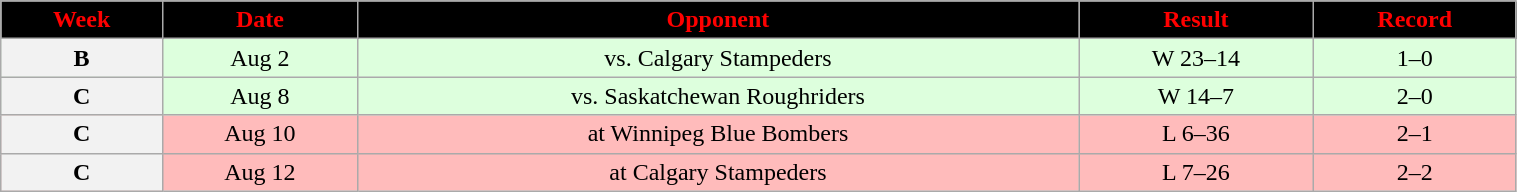<table class="wikitable" width="80%">
<tr align="center"  style="background:black;color:red;">
<td><strong>Week</strong></td>
<td><strong>Date</strong></td>
<td><strong>Opponent</strong></td>
<td><strong>Result</strong></td>
<td><strong>Record</strong></td>
</tr>
<tr align="center" bgcolor="#ddffdd">
<th>B</th>
<td>Aug 2</td>
<td>vs. Calgary Stampeders</td>
<td>W 23–14</td>
<td>1–0</td>
</tr>
<tr align="center" bgcolor="#ddffdd">
<th>C</th>
<td>Aug 8</td>
<td>vs. Saskatchewan Roughriders</td>
<td>W 14–7</td>
<td>2–0</td>
</tr>
<tr align="center" bgcolor="#ffbbbb">
<th>C</th>
<td>Aug 10</td>
<td>at Winnipeg Blue Bombers</td>
<td>L 6–36</td>
<td>2–1</td>
</tr>
<tr align="center" bgcolor="#ffbbbb">
<th>C</th>
<td>Aug 12</td>
<td>at Calgary Stampeders</td>
<td>L 7–26</td>
<td>2–2</td>
</tr>
</table>
